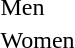<table>
<tr>
<td>Men<br></td>
<td></td>
<td></td>
<td></td>
</tr>
<tr>
<td>Women<br></td>
<td></td>
<td></td>
<td></td>
</tr>
</table>
